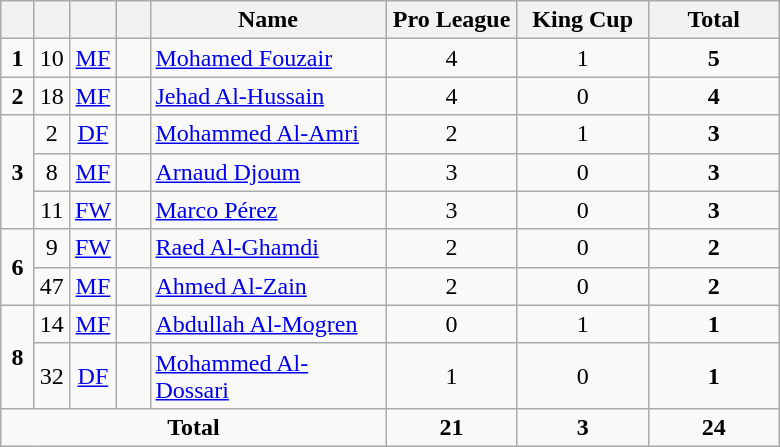<table class="wikitable" style="text-align:center">
<tr>
<th width=15></th>
<th width=15></th>
<th width=15></th>
<th width=15></th>
<th width=150>Name</th>
<th width=80>Pro League</th>
<th width=80>King Cup</th>
<th width=80>Total</th>
</tr>
<tr>
<td><strong>1</strong></td>
<td>10</td>
<td><a href='#'>MF</a></td>
<td></td>
<td align=left><a href='#'>Mohamed Fouzair</a></td>
<td>4</td>
<td>1</td>
<td><strong>5</strong></td>
</tr>
<tr>
<td><strong>2</strong></td>
<td>18</td>
<td><a href='#'>MF</a></td>
<td></td>
<td align=left><a href='#'>Jehad Al-Hussain</a></td>
<td>4</td>
<td>0</td>
<td><strong>4</strong></td>
</tr>
<tr>
<td rowspan=3><strong>3</strong></td>
<td>2</td>
<td><a href='#'>DF</a></td>
<td></td>
<td align=left><a href='#'>Mohammed Al-Amri</a></td>
<td>2</td>
<td>1</td>
<td><strong>3</strong></td>
</tr>
<tr>
<td>8</td>
<td><a href='#'>MF</a></td>
<td></td>
<td align=left><a href='#'>Arnaud Djoum</a></td>
<td>3</td>
<td>0</td>
<td><strong>3</strong></td>
</tr>
<tr>
<td>11</td>
<td><a href='#'>FW</a></td>
<td></td>
<td align=left><a href='#'>Marco Pérez</a></td>
<td>3</td>
<td>0</td>
<td><strong>3</strong></td>
</tr>
<tr>
<td rowspan=2><strong>6</strong></td>
<td>9</td>
<td><a href='#'>FW</a></td>
<td></td>
<td align=left><a href='#'>Raed Al-Ghamdi</a></td>
<td>2</td>
<td>0</td>
<td><strong>2</strong></td>
</tr>
<tr>
<td>47</td>
<td><a href='#'>MF</a></td>
<td></td>
<td align=left><a href='#'>Ahmed Al-Zain</a></td>
<td>2</td>
<td>0</td>
<td><strong>2</strong></td>
</tr>
<tr>
<td rowspan=2><strong>8</strong></td>
<td>14</td>
<td><a href='#'>MF</a></td>
<td></td>
<td align=left><a href='#'>Abdullah Al-Mogren</a></td>
<td>0</td>
<td>1</td>
<td><strong>1</strong></td>
</tr>
<tr>
<td>32</td>
<td><a href='#'>DF</a></td>
<td></td>
<td align=left><a href='#'>Mohammed Al-Dossari</a></td>
<td>1</td>
<td>0</td>
<td><strong>1</strong></td>
</tr>
<tr>
<td colspan=5><strong>Total</strong></td>
<td><strong>21</strong></td>
<td><strong>3</strong></td>
<td><strong>24</strong></td>
</tr>
</table>
